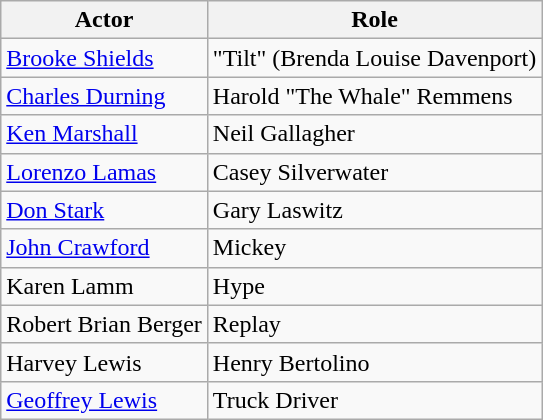<table class="wikitable">
<tr>
<th>Actor</th>
<th>Role</th>
</tr>
<tr>
<td><a href='#'>Brooke Shields</a></td>
<td>"Tilt" (Brenda Louise Davenport)</td>
</tr>
<tr>
<td><a href='#'>Charles Durning</a></td>
<td>Harold "The Whale" Remmens</td>
</tr>
<tr>
<td><a href='#'>Ken Marshall</a></td>
<td>Neil Gallagher</td>
</tr>
<tr>
<td><a href='#'>Lorenzo Lamas</a></td>
<td>Casey Silverwater</td>
</tr>
<tr>
<td><a href='#'>Don Stark</a></td>
<td>Gary Laswitz</td>
</tr>
<tr>
<td><a href='#'>John Crawford</a></td>
<td>Mickey</td>
</tr>
<tr>
<td>Karen Lamm</td>
<td>Hype</td>
</tr>
<tr>
<td>Robert Brian Berger</td>
<td>Replay</td>
</tr>
<tr>
<td>Harvey Lewis</td>
<td>Henry Bertolino</td>
</tr>
<tr>
<td><a href='#'>Geoffrey Lewis</a></td>
<td>Truck Driver</td>
</tr>
</table>
